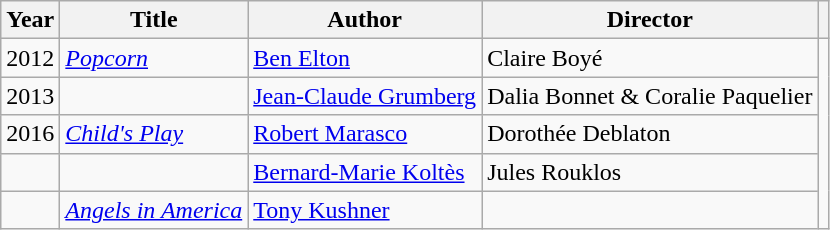<table class="wikitable">
<tr>
<th>Year</th>
<th>Title</th>
<th>Author</th>
<th>Director</th>
<th scope="col" class="unsortable"></th>
</tr>
<tr>
<td>2012</td>
<td><em><a href='#'>Popcorn</a></em></td>
<td><a href='#'>Ben Elton</a></td>
<td>Claire Boyé</td>
<td rowspan=5></td>
</tr>
<tr>
<td>2013</td>
<td></td>
<td><a href='#'>Jean-Claude Grumberg</a></td>
<td>Dalia Bonnet & Coralie Paquelier</td>
</tr>
<tr>
<td>2016</td>
<td><em><a href='#'>Child's Play</a></em></td>
<td><a href='#'>Robert Marasco</a></td>
<td>Dorothée Deblaton</td>
</tr>
<tr>
<td></td>
<td></td>
<td><a href='#'>Bernard-Marie Koltès</a></td>
<td>Jules Rouklos</td>
</tr>
<tr>
<td></td>
<td><em><a href='#'>Angels in America</a></em></td>
<td><a href='#'>Tony Kushner</a></td>
</tr>
</table>
